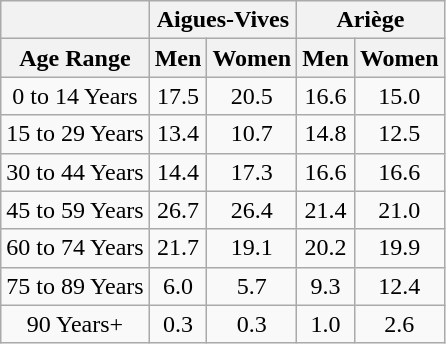<table class="wikitable" style="text-align:center;">
<tr>
<th></th>
<th colspan=2>Aigues-Vives</th>
<th colspan=2>Ariège</th>
</tr>
<tr>
<th>Age Range</th>
<th>Men</th>
<th>Women</th>
<th>Men</th>
<th>Women</th>
</tr>
<tr>
<td>0 to 14 Years</td>
<td>17.5</td>
<td>20.5</td>
<td>16.6</td>
<td>15.0</td>
</tr>
<tr>
<td>15 to 29 Years</td>
<td>13.4</td>
<td>10.7</td>
<td>14.8</td>
<td>12.5</td>
</tr>
<tr>
<td>30 to 44 Years</td>
<td>14.4</td>
<td>17.3</td>
<td>16.6</td>
<td>16.6</td>
</tr>
<tr>
<td>45 to 59 Years</td>
<td>26.7</td>
<td>26.4</td>
<td>21.4</td>
<td>21.0</td>
</tr>
<tr>
<td>60 to 74 Years</td>
<td>21.7</td>
<td>19.1</td>
<td>20.2</td>
<td>19.9</td>
</tr>
<tr>
<td>75 to 89 Years</td>
<td>6.0</td>
<td>5.7</td>
<td>9.3</td>
<td>12.4</td>
</tr>
<tr>
<td>90 Years+</td>
<td>0.3</td>
<td>0.3</td>
<td>1.0</td>
<td>2.6</td>
</tr>
</table>
